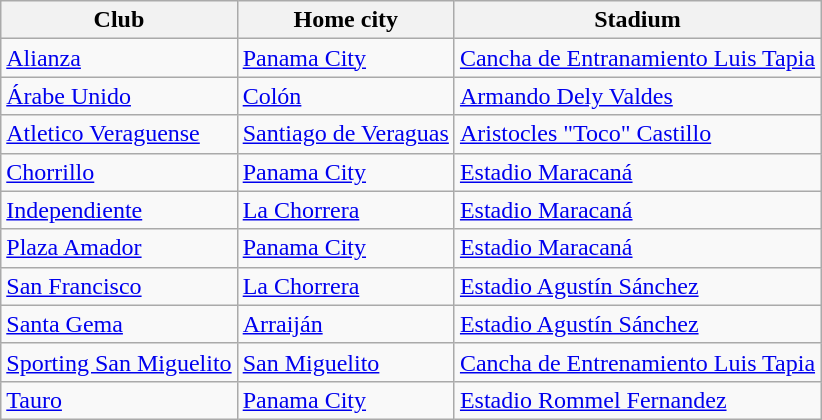<table class="wikitable sortable">
<tr>
<th>Club</th>
<th>Home city</th>
<th>Stadium</th>
</tr>
<tr>
<td><a href='#'>Alianza</a></td>
<td><a href='#'>Panama City</a></td>
<td><a href='#'>Cancha de Entranamiento Luis Tapia</a></td>
</tr>
<tr>
<td><a href='#'>Árabe Unido</a></td>
<td><a href='#'>Colón</a></td>
<td><a href='#'>Armando Dely Valdes</a></td>
</tr>
<tr>
<td><a href='#'>Atletico Veraguense</a></td>
<td><a href='#'>Santiago de Veraguas</a></td>
<td><a href='#'>Aristocles "Toco" Castillo</a></td>
</tr>
<tr>
<td><a href='#'>Chorrillo</a></td>
<td><a href='#'>Panama City</a></td>
<td><a href='#'>Estadio Maracaná</a></td>
</tr>
<tr>
<td><a href='#'>Independiente</a></td>
<td><a href='#'>La Chorrera</a></td>
<td><a href='#'>Estadio Maracaná</a></td>
</tr>
<tr>
<td><a href='#'>Plaza Amador</a></td>
<td><a href='#'>Panama City</a></td>
<td><a href='#'>Estadio Maracaná</a></td>
</tr>
<tr>
<td><a href='#'>San Francisco</a></td>
<td><a href='#'>La Chorrera</a></td>
<td><a href='#'>Estadio Agustín Sánchez</a></td>
</tr>
<tr>
<td><a href='#'>Santa Gema</a></td>
<td><a href='#'>Arraiján</a></td>
<td><a href='#'>Estadio Agustín Sánchez</a></td>
</tr>
<tr>
<td><a href='#'>Sporting San Miguelito</a></td>
<td><a href='#'>San Miguelito</a></td>
<td><a href='#'>Cancha de Entrenamiento Luis Tapia</a></td>
</tr>
<tr>
<td><a href='#'>Tauro</a></td>
<td><a href='#'>Panama City</a></td>
<td><a href='#'>Estadio Rommel Fernandez</a></td>
</tr>
</table>
